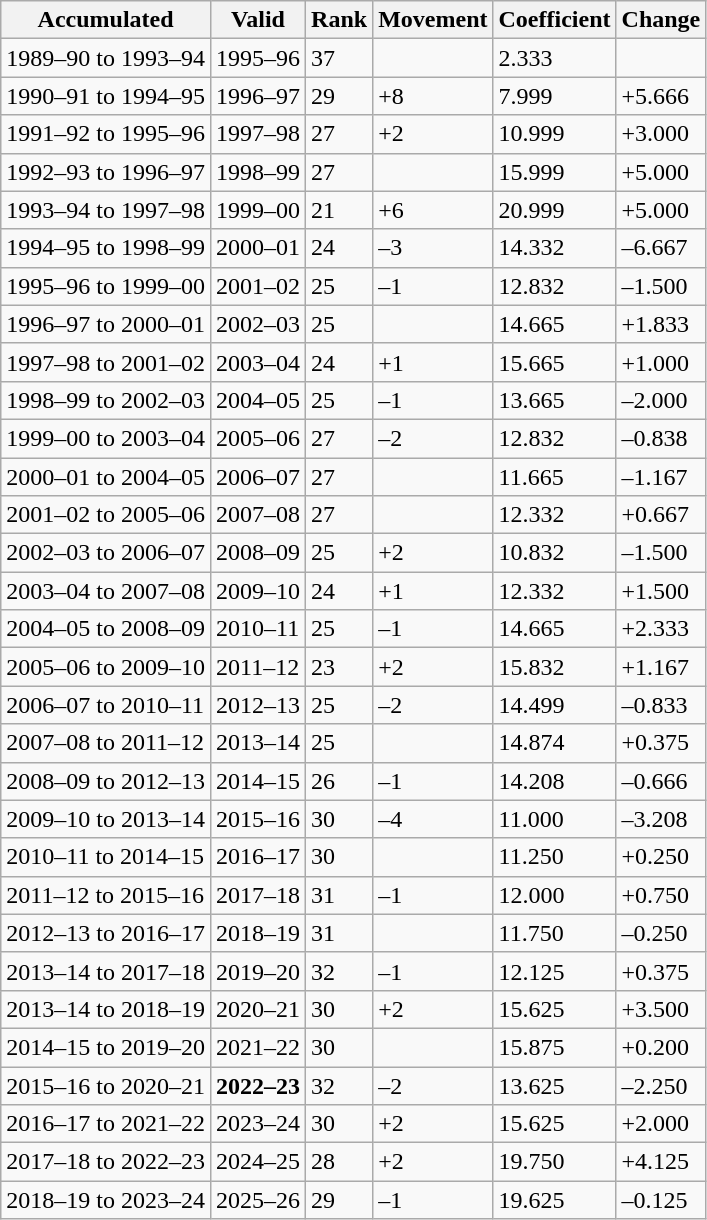<table class="wikitable sortable" style="font-size:95% style="text-align:center">
<tr>
<th>Accumulated</th>
<th>Valid</th>
<th>Rank</th>
<th>Movement</th>
<th>Coefficient</th>
<th>Change</th>
</tr>
<tr>
<td>1989–90 to 1993–94</td>
<td>1995–96</td>
<td>37</td>
<td></td>
<td>2.333</td>
<td></td>
</tr>
<tr>
<td>1990–91 to 1994–95</td>
<td>1996–97</td>
<td>29</td>
<td> +8</td>
<td>7.999</td>
<td> +5.666</td>
</tr>
<tr>
<td>1991–92 to 1995–96</td>
<td>1997–98</td>
<td>27</td>
<td> +2</td>
<td>10.999</td>
<td> +3.000</td>
</tr>
<tr>
<td>1992–93 to 1996–97</td>
<td>1998–99</td>
<td>27</td>
<td></td>
<td>15.999</td>
<td> +5.000</td>
</tr>
<tr>
<td>1993–94 to 1997–98</td>
<td>1999–00</td>
<td>21</td>
<td> +6</td>
<td>20.999</td>
<td> +5.000</td>
</tr>
<tr>
<td>1994–95 to 1998–99</td>
<td>2000–01</td>
<td>24</td>
<td> –3</td>
<td>14.332</td>
<td> –6.667</td>
</tr>
<tr>
<td>1995–96 to 1999–00</td>
<td>2001–02</td>
<td>25</td>
<td> –1</td>
<td>12.832</td>
<td> –1.500</td>
</tr>
<tr>
<td>1996–97 to 2000–01</td>
<td>2002–03</td>
<td>25</td>
<td></td>
<td>14.665</td>
<td> +1.833</td>
</tr>
<tr>
<td>1997–98 to 2001–02</td>
<td>2003–04</td>
<td>24</td>
<td> +1</td>
<td>15.665</td>
<td> +1.000</td>
</tr>
<tr>
<td>1998–99 to 2002–03</td>
<td>2004–05</td>
<td>25</td>
<td> –1</td>
<td>13.665</td>
<td> –2.000</td>
</tr>
<tr>
<td>1999–00 to 2003–04</td>
<td>2005–06</td>
<td>27</td>
<td> –2</td>
<td>12.832</td>
<td> –0.838</td>
</tr>
<tr>
<td>2000–01 to 2004–05</td>
<td>2006–07</td>
<td>27</td>
<td></td>
<td>11.665</td>
<td> –1.167</td>
</tr>
<tr>
<td>2001–02 to 2005–06</td>
<td>2007–08</td>
<td>27</td>
<td></td>
<td>12.332</td>
<td> +0.667</td>
</tr>
<tr>
<td>2002–03 to 2006–07</td>
<td>2008–09</td>
<td>25</td>
<td> +2</td>
<td>10.832</td>
<td> –1.500</td>
</tr>
<tr>
<td>2003–04 to 2007–08</td>
<td>2009–10</td>
<td>24</td>
<td> +1</td>
<td>12.332</td>
<td> +1.500</td>
</tr>
<tr>
<td>2004–05 to 2008–09</td>
<td>2010–11</td>
<td>25</td>
<td> –1</td>
<td>14.665</td>
<td> +2.333</td>
</tr>
<tr>
<td>2005–06 to 2009–10</td>
<td>2011–12</td>
<td>23</td>
<td> +2</td>
<td>15.832</td>
<td> +1.167</td>
</tr>
<tr>
<td>2006–07 to 2010–11</td>
<td>2012–13</td>
<td>25</td>
<td> –2</td>
<td>14.499</td>
<td> –0.833</td>
</tr>
<tr>
<td>2007–08 to 2011–12</td>
<td>2013–14</td>
<td>25</td>
<td></td>
<td>14.874</td>
<td> +0.375</td>
</tr>
<tr>
<td>2008–09 to 2012–13</td>
<td>2014–15</td>
<td>26</td>
<td> –1</td>
<td>14.208</td>
<td> –0.666</td>
</tr>
<tr>
<td>2009–10 to 2013–14</td>
<td>2015–16</td>
<td>30</td>
<td> –4</td>
<td>11.000</td>
<td> –3.208</td>
</tr>
<tr>
<td>2010–11 to 2014–15</td>
<td>2016–17</td>
<td>30</td>
<td></td>
<td>11.250</td>
<td> +0.250</td>
</tr>
<tr>
<td>2011–12 to 2015–16</td>
<td>2017–18</td>
<td>31</td>
<td> –1</td>
<td>12.000</td>
<td> +0.750</td>
</tr>
<tr>
<td>2012–13 to 2016–17</td>
<td>2018–19</td>
<td>31</td>
<td></td>
<td>11.750</td>
<td> –0.250</td>
</tr>
<tr>
<td>2013–14 to 2017–18</td>
<td>2019–20</td>
<td>32</td>
<td> –1</td>
<td>12.125</td>
<td> +0.375</td>
</tr>
<tr>
<td>2013–14 to 2018–19</td>
<td>2020–21</td>
<td>30</td>
<td> +2</td>
<td>15.625</td>
<td> +3.500</td>
</tr>
<tr>
<td>2014–15 to 2019–20</td>
<td>2021–22</td>
<td>30</td>
<td></td>
<td>15.875</td>
<td> +0.200</td>
</tr>
<tr>
<td>2015–16 to 2020–21</td>
<td><strong>2022–23</strong></td>
<td>32</td>
<td> –2</td>
<td>13.625</td>
<td> –2.250</td>
</tr>
<tr>
<td>2016–17 to 2021–22</td>
<td>2023–24</td>
<td>30</td>
<td> +2</td>
<td>15.625</td>
<td> +2.000</td>
</tr>
<tr>
<td>2017–18 to 2022–23</td>
<td>2024–25</td>
<td>28</td>
<td> +2</td>
<td>19.750</td>
<td> +4.125</td>
</tr>
<tr>
<td>2018–19 to 2023–24</td>
<td>2025–26</td>
<td>29</td>
<td> –1</td>
<td>19.625</td>
<td> –0.125</td>
</tr>
</table>
